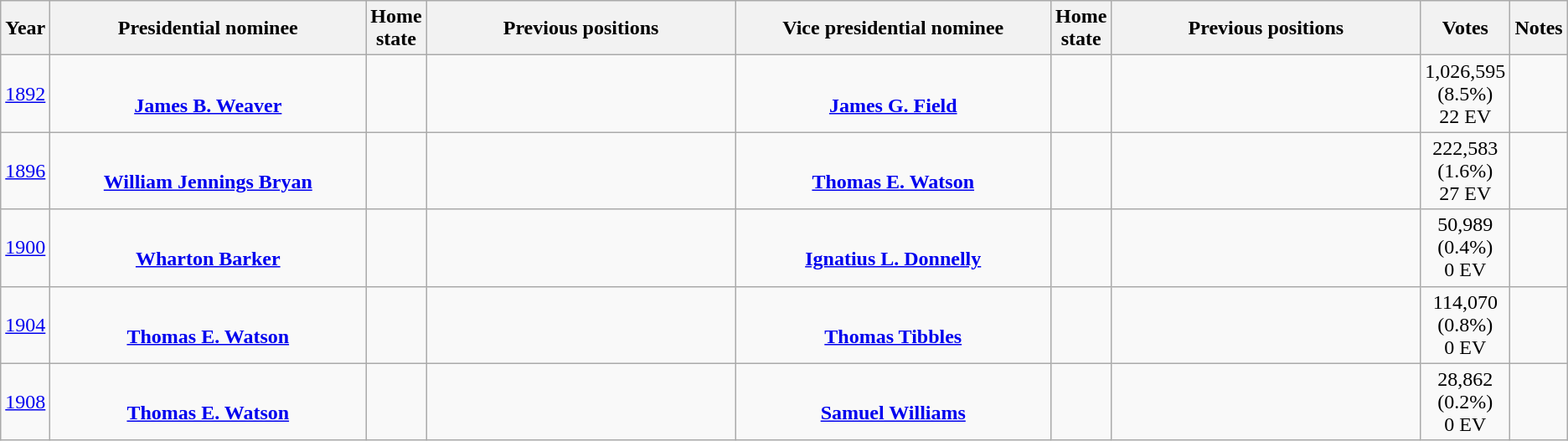<table class="wikitable" style="text-align:center">
<tr>
<th>Year</th>
<th width=300>Presidential nominee</th>
<th>Home state</th>
<th width=300>Previous positions</th>
<th width=300>Vice presidential nominee</th>
<th>Home state</th>
<th width=300>Previous positions</th>
<th>Votes</th>
<th>Notes</th>
</tr>
<tr>
<td><a href='#'>1892</a></td>
<td><br><strong><a href='#'>James B. Weaver</a></strong></td>
<td></td>
<td></td>
<td><br><strong><a href='#'>James G. Field</a></strong></td>
<td></td>
<td></td>
<td>1,026,595 (8.5%)<br>22 EV</td>
<td></td>
</tr>
<tr>
<td><a href='#'>1896</a></td>
<td><br><strong><a href='#'>William Jennings Bryan</a></strong></td>
<td></td>
<td></td>
<td><br><strong><a href='#'>Thomas E. Watson</a></strong></td>
<td></td>
<td></td>
<td>222,583 (1.6%)<br>27 EV</td>
<td></td>
</tr>
<tr>
<td><a href='#'>1900</a></td>
<td><br><strong><a href='#'>Wharton Barker</a></strong></td>
<td></td>
<td></td>
<td><br><strong><a href='#'>Ignatius L. Donnelly</a></strong></td>
<td></td>
<td></td>
<td>50,989 (0.4%)<br>0 EV</td>
<td></td>
</tr>
<tr>
<td><a href='#'>1904</a></td>
<td><br><strong><a href='#'>Thomas E. Watson</a></strong></td>
<td></td>
<td></td>
<td><br><strong><a href='#'>Thomas Tibbles</a></strong></td>
<td></td>
<td></td>
<td>114,070 (0.8%)<br>0 EV</td>
<td></td>
</tr>
<tr>
<td><a href='#'>1908</a></td>
<td><br><strong><a href='#'>Thomas E. Watson</a></strong></td>
<td></td>
<td></td>
<td><br><strong><a href='#'>Samuel Williams</a></strong></td>
<td></td>
<td></td>
<td>28,862 (0.2%)<br>0 EV</td>
<td></td>
</tr>
</table>
